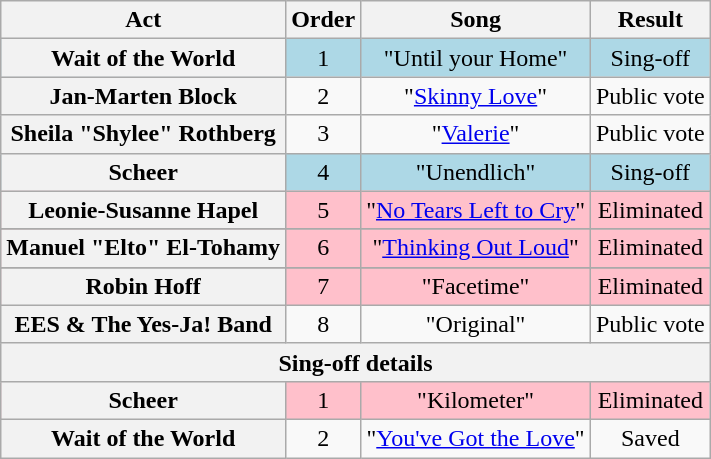<table class="wikitable plainrowheaders" style="text-align:center;">
<tr>
<th scope="col">Act</th>
<th scope="col">Order</th>
<th scope="col">Song</th>
<th scope="col">Result</th>
</tr>
<tr style="background:lightblue;">
<th scope=row>Wait of the World</th>
<td>1</td>
<td>"Until your Home"</td>
<td>Sing-off</td>
</tr>
<tr>
<th scope=row>Jan-Marten Block</th>
<td>2</td>
<td>"<a href='#'>Skinny Love</a>"</td>
<td>Public vote</td>
</tr>
<tr>
<th scope=row>Sheila "Shylee" Rothberg</th>
<td>3</td>
<td>"<a href='#'>Valerie</a>"</td>
<td>Public vote</td>
</tr>
<tr style="background:lightblue;">
<th scope=row>Scheer</th>
<td>4</td>
<td>"Unendlich"</td>
<td>Sing-off</td>
</tr>
<tr style="background:pink;">
<th scope=row>Leonie-Susanne Hapel</th>
<td>5</td>
<td>"<a href='#'>No Tears Left to Cry</a>"</td>
<td>Eliminated</td>
</tr>
<tr>
</tr>
<tr style="background:pink;">
<th scope=row>Manuel "Elto" El-Tohamy</th>
<td>6</td>
<td>"<a href='#'>Thinking Out Loud</a>"</td>
<td>Eliminated</td>
</tr>
<tr>
</tr>
<tr style="background:pink;">
<th scope=row>Robin Hoff</th>
<td>7</td>
<td>"Facetime"</td>
<td>Eliminated</td>
</tr>
<tr>
<th scope=row>EES & The Yes-Ja! Band</th>
<td>8</td>
<td>"Original"</td>
<td>Public vote</td>
</tr>
<tr>
<th colspan="4">Sing-off details</th>
</tr>
<tr style="background:pink;">
<th scope="row">Scheer</th>
<td>1</td>
<td>"Kilometer"</td>
<td>Eliminated</td>
</tr>
<tr>
<th scope="row">Wait of the World</th>
<td>2</td>
<td>"<a href='#'>You've Got the Love</a>"</td>
<td>Saved</td>
</tr>
</table>
